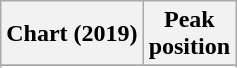<table class="wikitable sortable plainrowheaders" style="text-align:center">
<tr>
<th scope="col">Chart (2019)</th>
<th scope="col">Peak<br>position</th>
</tr>
<tr>
</tr>
<tr>
</tr>
<tr>
</tr>
<tr>
</tr>
</table>
